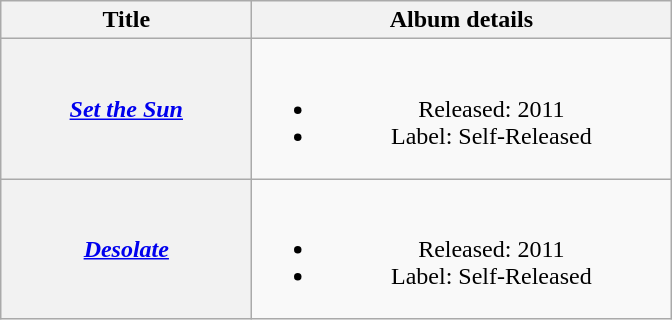<table class="wikitable plainrowheaders" style="text-align:center;">
<tr>
<th scope="col" style="width:10em;">Title</th>
<th scope="col" style="width:17em;">Album details</th>
</tr>
<tr>
<th scope="row"><em><a href='#'>Set the Sun</a></em></th>
<td><br><ul><li>Released: 2011</li><li>Label: Self-Released</li></ul></td>
</tr>
<tr>
<th scope="row"><em><a href='#'>Desolate</a></em></th>
<td><br><ul><li>Released: 2011</li><li>Label: Self-Released</li></ul></td>
</tr>
</table>
